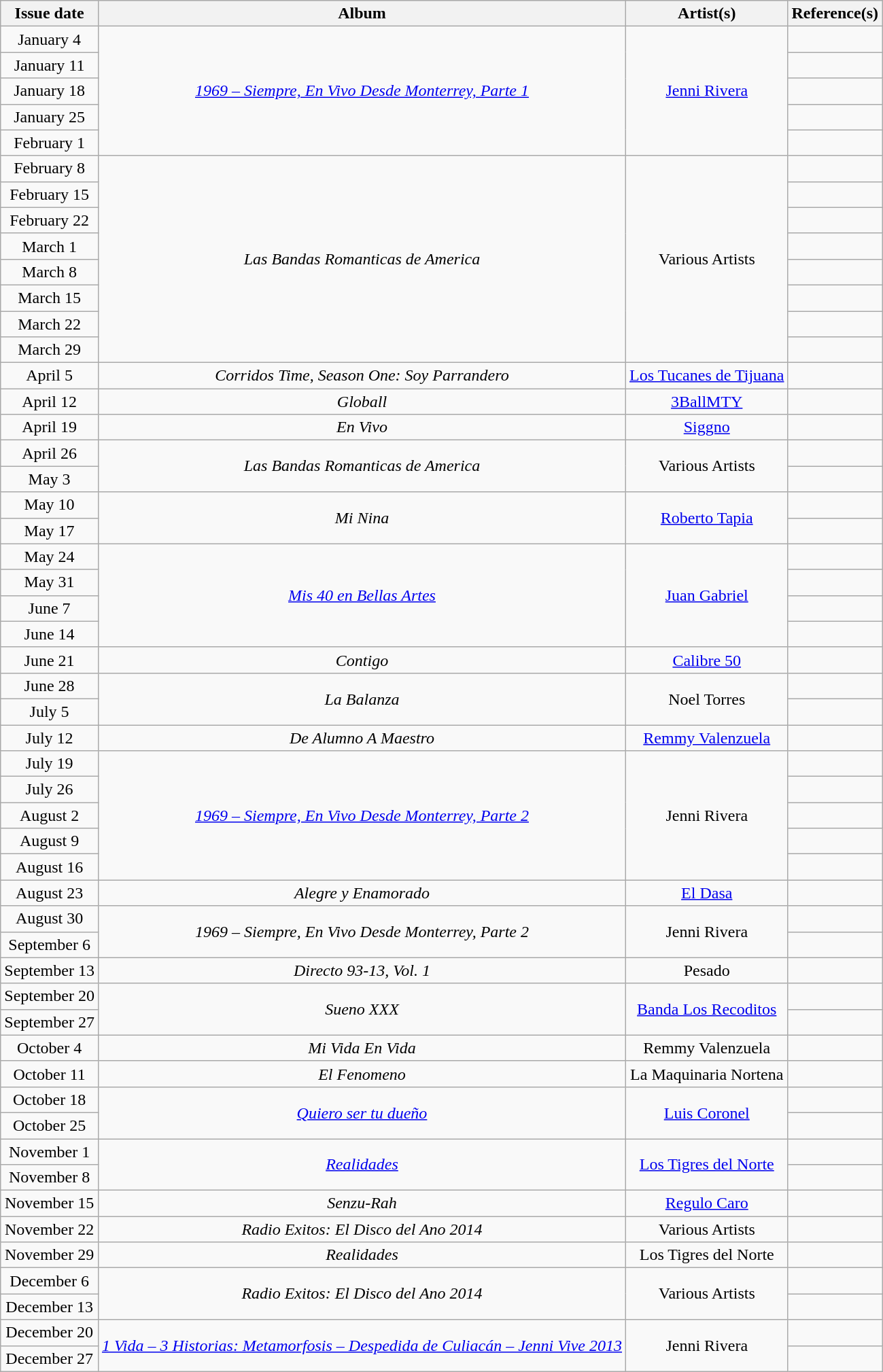<table class="wikitable" style="text-align: center">
<tr>
<th>Issue date</th>
<th>Album</th>
<th>Artist(s)</th>
<th class="unsortable">Reference(s)</th>
</tr>
<tr>
<td>January 4</td>
<td rowspan="5"><em><a href='#'>1969 – Siempre, En Vivo Desde Monterrey, Parte 1</a></em></td>
<td rowspan="5"><a href='#'>Jenni Rivera</a></td>
<td></td>
</tr>
<tr>
<td>January 11</td>
<td></td>
</tr>
<tr>
<td>January 18</td>
<td></td>
</tr>
<tr>
<td>January 25</td>
<td></td>
</tr>
<tr>
<td>February 1</td>
<td></td>
</tr>
<tr>
<td>February 8</td>
<td rowspan="8"><em>Las Bandas Romanticas de America</em></td>
<td rowspan="8">Various Artists</td>
<td></td>
</tr>
<tr>
<td>February 15</td>
<td></td>
</tr>
<tr>
<td>February 22</td>
<td></td>
</tr>
<tr>
<td>March 1</td>
<td></td>
</tr>
<tr>
<td>March 8</td>
<td></td>
</tr>
<tr>
<td>March 15</td>
<td></td>
</tr>
<tr>
<td>March 22</td>
<td></td>
</tr>
<tr>
<td>March 29</td>
<td></td>
</tr>
<tr>
<td>April 5</td>
<td><em>Corridos Time, Season One: Soy Parrandero</em></td>
<td><a href='#'>Los Tucanes de Tijuana</a></td>
<td></td>
</tr>
<tr>
<td>April 12</td>
<td><em>Globall</em></td>
<td><a href='#'>3BallMTY</a></td>
<td></td>
</tr>
<tr>
<td>April 19</td>
<td><em>En Vivo</em></td>
<td><a href='#'>Siggno</a></td>
<td></td>
</tr>
<tr>
<td>April 26</td>
<td rowspan="2"><em>Las Bandas Romanticas de America</em></td>
<td rowspan="2">Various Artists</td>
<td></td>
</tr>
<tr>
<td>May 3</td>
<td></td>
</tr>
<tr>
<td>May 10</td>
<td rowspan="2"><em>Mi Nina</em></td>
<td rowspan="2"><a href='#'>Roberto Tapia</a></td>
<td></td>
</tr>
<tr>
<td>May 17</td>
<td></td>
</tr>
<tr>
<td>May 24</td>
<td rowspan="4"><em><a href='#'>Mis 40 en Bellas Artes</a></em></td>
<td rowspan="4"><a href='#'>Juan Gabriel</a></td>
<td></td>
</tr>
<tr>
<td>May 31</td>
<td></td>
</tr>
<tr>
<td>June 7</td>
<td></td>
</tr>
<tr>
<td>June 14</td>
<td></td>
</tr>
<tr>
<td>June 21</td>
<td><em>Contigo</em></td>
<td><a href='#'>Calibre 50</a></td>
<td></td>
</tr>
<tr>
<td>June 28</td>
<td rowspan=2><em>La Balanza</em></td>
<td rowspan=2>Noel Torres</td>
<td></td>
</tr>
<tr>
<td>July 5</td>
<td></td>
</tr>
<tr>
<td>July 12</td>
<td><em>De Alumno A Maestro</em></td>
<td><a href='#'>Remmy Valenzuela</a></td>
<td></td>
</tr>
<tr>
<td>July 19</td>
<td rowspan="5"><em><a href='#'>1969 – Siempre, En Vivo Desde Monterrey, Parte 2</a></em></td>
<td rowspan="5">Jenni Rivera</td>
<td></td>
</tr>
<tr>
<td>July 26</td>
<td></td>
</tr>
<tr>
<td>August 2</td>
<td></td>
</tr>
<tr>
<td>August 9</td>
<td></td>
</tr>
<tr>
<td>August 16</td>
<td></td>
</tr>
<tr>
<td>August 23</td>
<td><em>Alegre y Enamorado</em></td>
<td><a href='#'>El Dasa</a></td>
<td></td>
</tr>
<tr>
<td>August 30</td>
<td rowspan="2"><em>1969 – Siempre, En Vivo Desde Monterrey, Parte 2</em></td>
<td rowspan="2">Jenni Rivera</td>
<td></td>
</tr>
<tr>
<td>September 6</td>
<td></td>
</tr>
<tr>
<td>September 13</td>
<td><em>Directo 93-13, Vol. 1</em></td>
<td>Pesado</td>
<td></td>
</tr>
<tr>
<td>September 20</td>
<td rowspan=2><em>Sueno XXX</em></td>
<td rowspan=2><a href='#'>Banda Los Recoditos</a></td>
<td></td>
</tr>
<tr>
<td>September 27</td>
<td></td>
</tr>
<tr>
<td>October 4</td>
<td><em>Mi Vida En Vida</em></td>
<td>Remmy Valenzuela</td>
<td></td>
</tr>
<tr>
<td>October 11</td>
<td><em>El Fenomeno</em></td>
<td>La Maquinaria Nortena</td>
<td></td>
</tr>
<tr>
<td>October 18</td>
<td rowspan=2><em><a href='#'>Quiero ser tu dueño</a></em></td>
<td rowspan=2><a href='#'>Luis Coronel</a></td>
<td></td>
</tr>
<tr>
<td>October 25</td>
<td></td>
</tr>
<tr>
<td>November 1</td>
<td rowspan=2><em><a href='#'>Realidades</a></em></td>
<td rowspan=2><a href='#'>Los Tigres del Norte</a></td>
<td></td>
</tr>
<tr>
<td>November 8</td>
<td></td>
</tr>
<tr>
<td>November 15</td>
<td><em>Senzu-Rah</em></td>
<td><a href='#'>Regulo Caro</a></td>
<td></td>
</tr>
<tr>
<td>November 22</td>
<td><em>Radio Exitos: El Disco del Ano 2014</em></td>
<td>Various Artists</td>
<td></td>
</tr>
<tr>
<td>November 29</td>
<td><em>Realidades</em></td>
<td>Los Tigres del Norte</td>
<td></td>
</tr>
<tr>
<td>December 6</td>
<td rowspan=2><em>Radio Exitos: El Disco del Ano 2014</em></td>
<td rowspan=2>Various Artists</td>
<td></td>
</tr>
<tr>
<td>December 13</td>
<td></td>
</tr>
<tr>
<td>December 20</td>
<td rowspan="2"><em><a href='#'>1 Vida – 3 Historias: Metamorfosis – Despedida de Culiacán – Jenni Vive 2013</a></em></td>
<td rowspan="2">Jenni Rivera</td>
<td></td>
</tr>
<tr>
<td>December 27</td>
<td></td>
</tr>
</table>
